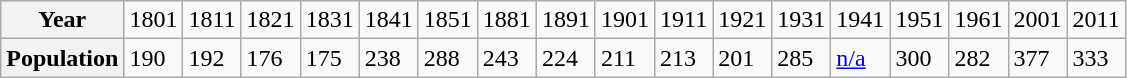<table class="wikitable">
<tr>
<th>Year</th>
<td>1801</td>
<td>1811</td>
<td>1821</td>
<td>1831</td>
<td>1841</td>
<td>1851</td>
<td>1881</td>
<td>1891</td>
<td>1901</td>
<td>1911</td>
<td>1921</td>
<td>1931</td>
<td>1941</td>
<td>1951</td>
<td>1961</td>
<td>2001</td>
<td>2011</td>
</tr>
<tr>
<th>Population</th>
<td>190</td>
<td>192</td>
<td>176</td>
<td>175</td>
<td>238</td>
<td>288</td>
<td>243</td>
<td>224</td>
<td>211</td>
<td>213</td>
<td>201</td>
<td>285</td>
<td><a href='#'>n/a</a></td>
<td>300</td>
<td>282</td>
<td>377</td>
<td>333</td>
</tr>
</table>
